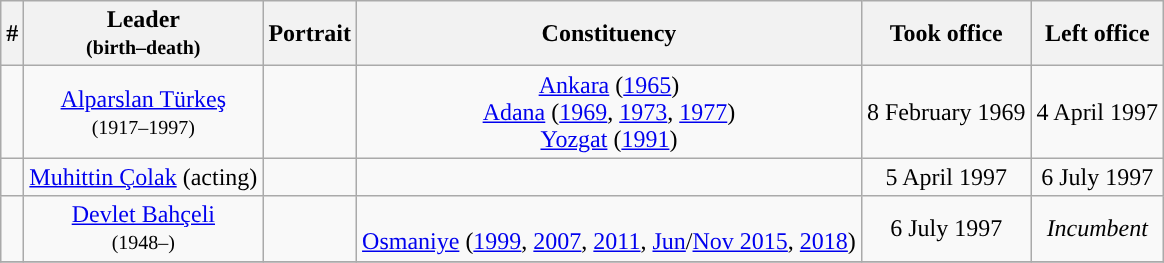<table class="wikitable" style="text-align:center">
<tr>
<th>#</th>
<th>Leader<br><small>(birth–death)</small></th>
<th>Portrait</th>
<th>Constituency</th>
<th>Took office</th>
<th>Left office</th>
</tr>
<tr>
<td style="background: "></td>
<td><a href='#'>Alparslan Türkeş</a><br><small>(1917–1997)</small></td>
<td></td>
<td><a href='#'>Ankara</a> (<a href='#'>1965</a>)<br><a href='#'>Adana</a> (<a href='#'>1969</a>, <a href='#'>1973</a>, <a href='#'>1977</a>)<br><a href='#'>Yozgat</a> (<a href='#'>1991</a>)</td>
<td>8 February 1969</td>
<td>4 April 1997</td>
</tr>
<tr>
<td style="background: "></td>
<td><a href='#'>Muhittin Çolak</a> (acting)</td>
<td></td>
<td></td>
<td>5 April 1997</td>
<td>6 July 1997</td>
</tr>
<tr>
<td style="background: "></td>
<td><a href='#'>Devlet Bahçeli</a><br><small>(1948–)</small></td>
<td></td>
<td><br><a href='#'>Osmaniye</a> (<a href='#'>1999</a>, <a href='#'>2007</a>, <a href='#'>2011</a>, <a href='#'>Jun</a>/<a href='#'>Nov 2015</a>, <a href='#'>2018</a>)</td>
<td>6 July 1997</td>
<td><em>Incumbent</em></td>
</tr>
<tr>
</tr>
</table>
